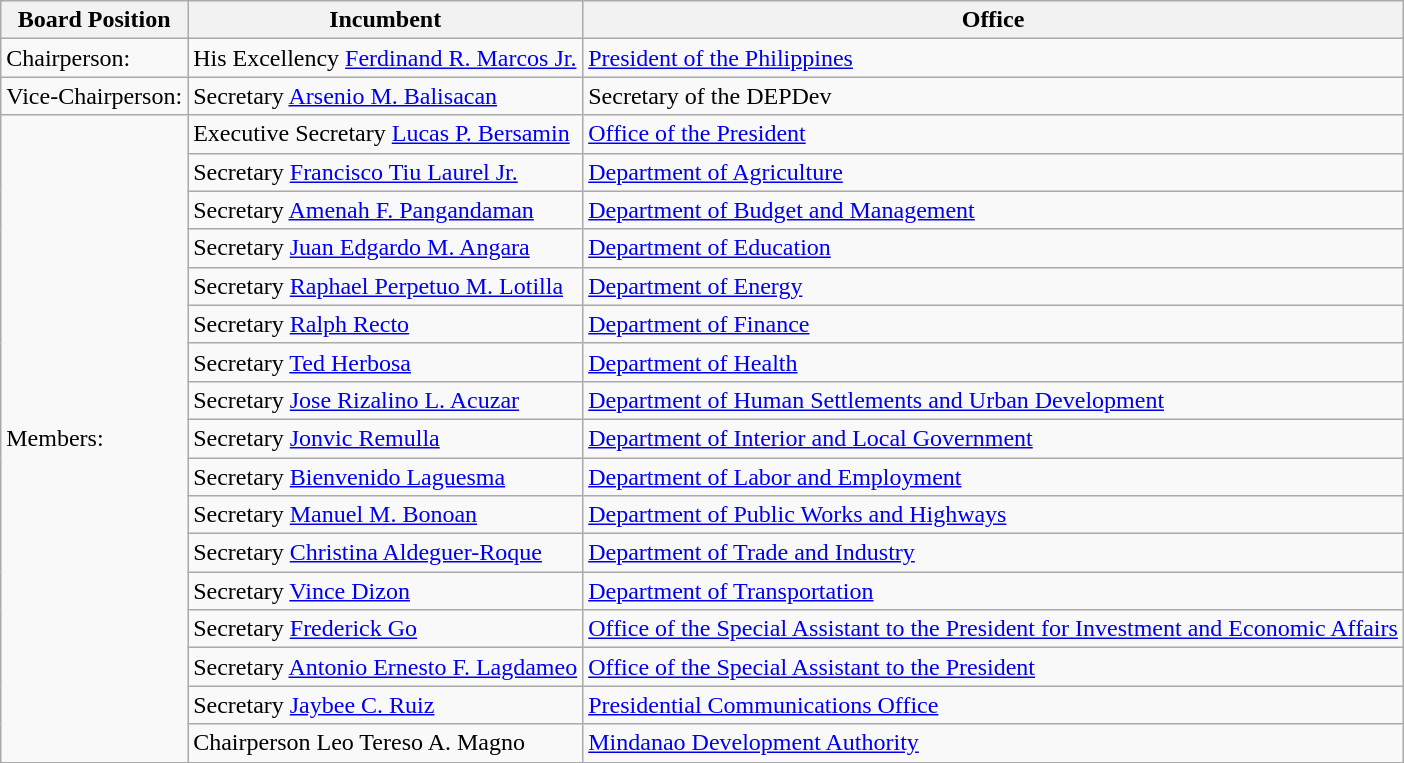<table class="wikitable">
<tr>
<th>Board Position</th>
<th>Incumbent</th>
<th>Office</th>
</tr>
<tr>
<td>Chairperson:</td>
<td>His Excellency <a href='#'>Ferdinand R. Marcos Jr.</a></td>
<td><a href='#'>President of the Philippines</a></td>
</tr>
<tr>
<td>Vice-Chairperson:</td>
<td>Secretary <a href='#'>Arsenio M. Balisacan</a></td>
<td>Secretary of the DEPDev</td>
</tr>
<tr>
<td rowspan="20">Members:</td>
<td>Executive Secretary <a href='#'>Lucas P. Bersamin</a></td>
<td><a href='#'>Office of the President</a></td>
</tr>
<tr>
<td>Secretary <a href='#'>Francisco Tiu Laurel Jr.</a></td>
<td><a href='#'>Department of Agriculture</a></td>
</tr>
<tr>
<td>Secretary <a href='#'>Amenah F. Pangandaman</a></td>
<td><a href='#'>Department of Budget and Management</a></td>
</tr>
<tr>
<td>Secretary <a href='#'>Juan Edgardo M. Angara</a></td>
<td><a href='#'>Department of Education</a></td>
</tr>
<tr>
<td>Secretary <a href='#'>Raphael Perpetuo M. Lotilla</a></td>
<td><a href='#'>Department of Energy</a></td>
</tr>
<tr>
<td>Secretary <a href='#'>Ralph Recto</a></td>
<td><a href='#'>Department of Finance</a></td>
</tr>
<tr>
<td>Secretary <a href='#'>Ted Herbosa</a></td>
<td><a href='#'>Department of Health</a></td>
</tr>
<tr>
<td>Secretary <a href='#'>Jose Rizalino L. Acuzar</a></td>
<td><a href='#'>Department of Human Settlements and Urban Development</a></td>
</tr>
<tr>
<td>Secretary <a href='#'>Jonvic Remulla</a></td>
<td><a href='#'>Department of Interior and Local Government</a></td>
</tr>
<tr>
<td>Secretary <a href='#'>Bienvenido Laguesma</a></td>
<td><a href='#'>Department of Labor and Employment</a></td>
</tr>
<tr>
<td>Secretary <a href='#'>Manuel M. Bonoan</a></td>
<td><a href='#'>Department of Public Works and Highways</a></td>
</tr>
<tr>
<td>Secretary <a href='#'>Christina Aldeguer-Roque</a></td>
<td><a href='#'>Department of Trade and Industry</a></td>
</tr>
<tr>
<td>Secretary <a href='#'>Vince Dizon</a></td>
<td><a href='#'>Department of Transportation</a></td>
</tr>
<tr>
<td>Secretary <a href='#'>Frederick Go</a></td>
<td><a href='#'>Office of the Special Assistant to the President for Investment and Economic Affairs</a></td>
</tr>
<tr>
<td>Secretary <a href='#'>Antonio Ernesto F. Lagdameo</a></td>
<td><a href='#'>Office of the Special Assistant to the President</a></td>
</tr>
<tr>
<td>Secretary <a href='#'>Jaybee C. Ruiz</a></td>
<td><a href='#'>Presidential Communications Office</a></td>
</tr>
<tr>
<td>Chairperson Leo Tereso A. Magno</td>
<td><a href='#'>Mindanao Development Authority</a></td>
</tr>
</table>
